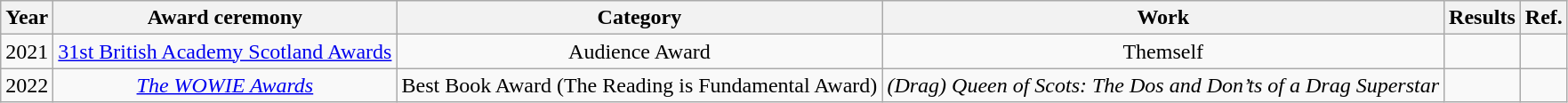<table class="wikitable sortable" >
<tr>
<th>Year</th>
<th>Award ceremony</th>
<th>Category</th>
<th>Work</th>
<th>Results</th>
<th>Ref.</th>
</tr>
<tr>
<td style="text-align:center">2021</td>
<td style="text-align:center"><a href='#'>31st British Academy Scotland Awards</a></td>
<td style="text-align:center">Audience Award</td>
<td style="text-align:center">Themself</td>
<td></td>
<td style="text-align:center"></td>
</tr>
<tr>
<td style="text-align:center">2022</td>
<td style="text-align:center"><em><a href='#'>The WOWIE Awards</a></em></td>
<td style="text-align:center">Best Book Award (The Reading is Fundamental Award)</td>
<td style="text-align:center"><em> (Drag) Queen of Scots: The Dos and Don’ts of a Drag Superstar</em></td>
<td></td>
<td style="text-align:center"></td>
</tr>
</table>
